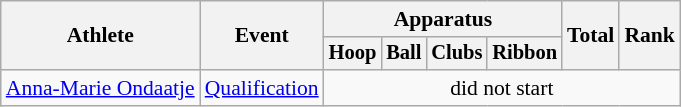<table class=wikitable style="font-size:90%">
<tr>
<th rowspan=2>Athlete</th>
<th rowspan=2>Event</th>
<th colspan=4>Apparatus</th>
<th rowspan=2>Total</th>
<th rowspan=2>Rank</th>
</tr>
<tr style="font-size:95%;">
<th>Hoop</th>
<th>Ball</th>
<th>Clubs</th>
<th>Ribbon</th>
</tr>
<tr align=center>
<td align=left><a href='#'>Anna-Marie Ondaatje</a></td>
<td align=left><a href='#'>Qualification</a></td>
<td colspan=6>did not start</td>
</tr>
</table>
